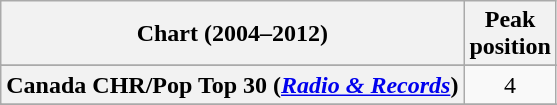<table class="wikitable sortable plainrowheaders" style="text-align:center">
<tr>
<th>Chart (2004–2012)</th>
<th>Peak<br>position</th>
</tr>
<tr>
</tr>
<tr>
</tr>
<tr>
<th scope="row">Canada CHR/Pop Top 30 (<em><a href='#'>Radio & Records</a></em>)</th>
<td>4</td>
</tr>
<tr>
</tr>
<tr>
</tr>
<tr>
</tr>
<tr>
</tr>
<tr>
</tr>
<tr>
</tr>
<tr>
</tr>
<tr>
</tr>
<tr>
</tr>
<tr>
</tr>
<tr>
</tr>
<tr>
</tr>
<tr>
</tr>
<tr>
</tr>
</table>
